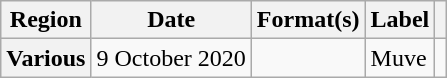<table class="wikitable plainrowheaders">
<tr>
<th scope="col">Region</th>
<th scope="col">Date</th>
<th scope="col">Format(s)</th>
<th scope="col">Label</th>
<th scope="col"></th>
</tr>
<tr>
<th scope="row">Various</th>
<td>9 October 2020</td>
<td></td>
<td>Muve</td>
<td></td>
</tr>
</table>
